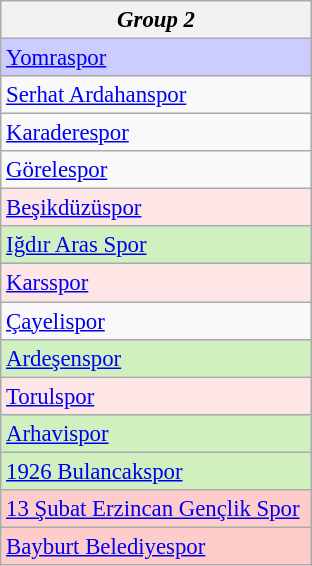<table class="wikitable collapsible collapsed" style="font-size:95%;">
<tr>
<th colspan="1" width="200"><em>Group 2</em></th>
</tr>
<tr>
<td style="background:#ccccff;"><a href='#'>Yomraspor</a></td>
</tr>
<tr>
<td><a href='#'>Serhat Ardahanspor</a></td>
</tr>
<tr>
<td><a href='#'>Karaderespor</a></td>
</tr>
<tr>
<td><a href='#'>Görelespor</a></td>
</tr>
<tr>
<td style="background:#FFE6E6;"><a href='#'>Beşikdüzüspor</a></td>
</tr>
<tr>
<td style="background:#D0F0C0;"><a href='#'>Iğdır Aras Spor</a></td>
</tr>
<tr>
<td style="background:#FFE6E6;"><a href='#'>Karsspor</a></td>
</tr>
<tr>
<td><a href='#'>Çayelispor</a></td>
</tr>
<tr>
<td style="background:#D0F0C0;"><a href='#'>Ardeşenspor</a></td>
</tr>
<tr>
<td style="background:#FFE6E6;"><a href='#'>Torulspor</a></td>
</tr>
<tr>
<td style="background:#D0F0C0;"><a href='#'>Arhavispor</a></td>
</tr>
<tr>
<td style="background:#D0F0C0;"><a href='#'>1926 Bulancakspor</a></td>
</tr>
<tr>
<td style="background:#fcc;"><a href='#'>13 Şubat Erzincan Gençlik Spor</a></td>
</tr>
<tr>
<td style="background:#fcc;"><a href='#'>Bayburt Belediyespor</a></td>
</tr>
</table>
